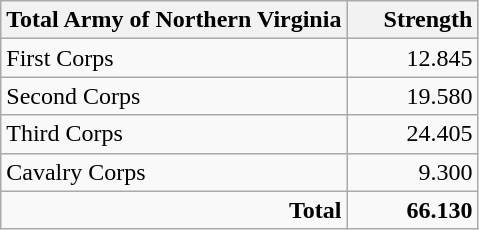<table class="wikitable">
<tr>
<th>Total Army of Northern Virginia</th>
<th width=80px; style="text-align: right;">Strength</th>
</tr>
<tr>
<td>First Corps</td>
<td style="text-align: right;">12.845</td>
</tr>
<tr>
<td>Second Corps</td>
<td style="text-align: right;">19.580</td>
</tr>
<tr>
<td>Third Corps</td>
<td style="text-align: right;">24.405</td>
</tr>
<tr>
<td>Cavalry Corps</td>
<td style="text-align: right;">9.300</td>
</tr>
<tr>
<td style="text-align: right; font-weight: bold;">Total</td>
<td style="text-align: right; font-weight: bold;">66.130</td>
</tr>
</table>
